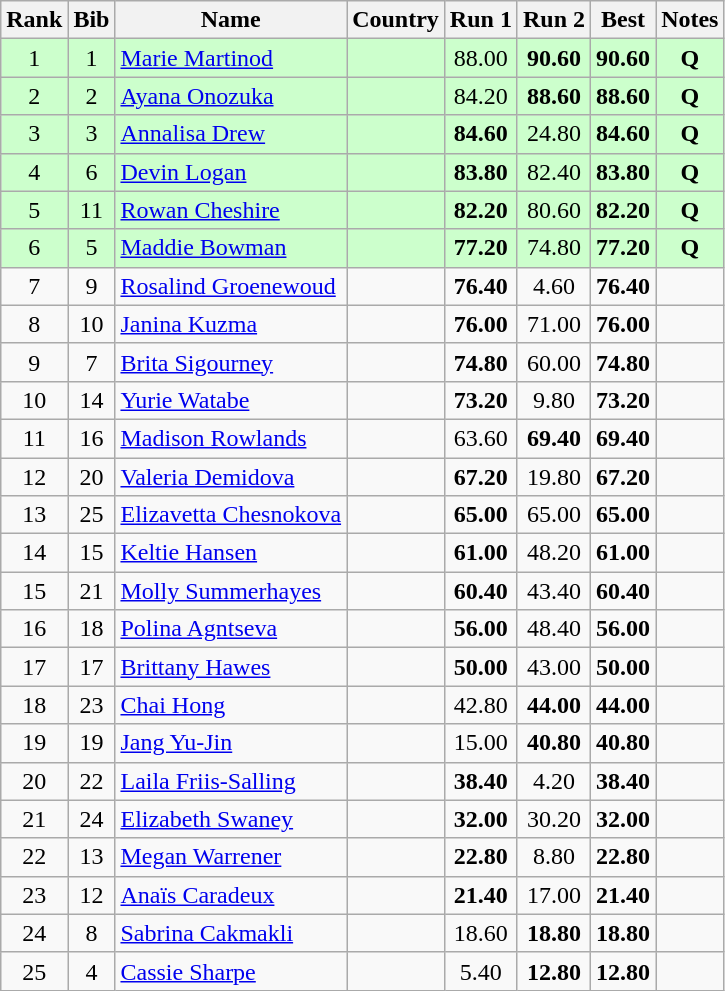<table class="wikitable sortable" style="text-align:center">
<tr>
<th>Rank</th>
<th>Bib</th>
<th>Name</th>
<th>Country</th>
<th>Run 1</th>
<th>Run 2</th>
<th>Best</th>
<th>Notes</th>
</tr>
<tr bgcolor="#ccffcc">
<td>1</td>
<td>1</td>
<td align=left><a href='#'>Marie Martinod</a></td>
<td align=left></td>
<td>88.00</td>
<td><strong>90.60</strong></td>
<td><strong>90.60</strong></td>
<td><strong>Q</strong></td>
</tr>
<tr bgcolor="#ccffcc">
<td>2</td>
<td>2</td>
<td align=left><a href='#'>Ayana Onozuka</a></td>
<td align=left></td>
<td>84.20</td>
<td><strong>88.60</strong></td>
<td><strong>88.60</strong></td>
<td><strong>Q</strong></td>
</tr>
<tr bgcolor="#ccffcc">
<td>3</td>
<td>3</td>
<td align=left><a href='#'>Annalisa Drew</a></td>
<td align=left></td>
<td><strong>84.60</strong></td>
<td>24.80</td>
<td><strong>84.60</strong></td>
<td><strong>Q</strong></td>
</tr>
<tr bgcolor="#ccffcc">
<td>4</td>
<td>6</td>
<td align=left><a href='#'>Devin Logan</a></td>
<td align=left></td>
<td><strong>83.80</strong></td>
<td>82.40</td>
<td><strong>83.80</strong></td>
<td><strong>Q</strong></td>
</tr>
<tr bgcolor="#ccffcc">
<td>5</td>
<td>11</td>
<td align=left><a href='#'>Rowan Cheshire</a></td>
<td align=left></td>
<td><strong>82.20</strong></td>
<td>80.60</td>
<td><strong>82.20</strong></td>
<td><strong>Q</strong></td>
</tr>
<tr bgcolor="#ccffcc">
<td>6</td>
<td>5</td>
<td align=left><a href='#'>Maddie Bowman</a></td>
<td align=left></td>
<td><strong>77.20</strong></td>
<td>74.80</td>
<td><strong>77.20</strong></td>
<td><strong>Q</strong></td>
</tr>
<tr>
<td>7</td>
<td>9</td>
<td align=left><a href='#'>Rosalind Groenewoud</a></td>
<td align=left></td>
<td><strong>76.40</strong></td>
<td>4.60</td>
<td><strong>76.40</strong></td>
<td></td>
</tr>
<tr>
<td>8</td>
<td>10</td>
<td align=left><a href='#'>Janina Kuzma</a></td>
<td align=left></td>
<td><strong>76.00</strong></td>
<td>71.00</td>
<td><strong>76.00</strong></td>
<td></td>
</tr>
<tr>
<td>9</td>
<td>7</td>
<td align=left><a href='#'>Brita Sigourney</a></td>
<td align=left></td>
<td><strong>74.80</strong></td>
<td>60.00</td>
<td><strong>74.80</strong></td>
<td></td>
</tr>
<tr>
<td>10</td>
<td>14</td>
<td align=left><a href='#'>Yurie Watabe</a></td>
<td align=left></td>
<td><strong>73.20</strong></td>
<td>9.80</td>
<td><strong>73.20</strong></td>
<td></td>
</tr>
<tr>
<td>11</td>
<td>16</td>
<td align=left><a href='#'>Madison Rowlands</a></td>
<td align=left></td>
<td>63.60</td>
<td><strong>69.40</strong></td>
<td><strong>69.40</strong></td>
<td></td>
</tr>
<tr>
<td>12</td>
<td>20</td>
<td align=left><a href='#'>Valeria Demidova</a></td>
<td align=left></td>
<td><strong>67.20</strong></td>
<td>19.80</td>
<td><strong>67.20</strong></td>
<td></td>
</tr>
<tr>
<td>13</td>
<td>25</td>
<td align=left><a href='#'>Elizavetta Chesnokova</a></td>
<td align=left></td>
<td><strong>65.00</strong></td>
<td>65.00</td>
<td><strong>65.00</strong></td>
<td></td>
</tr>
<tr>
<td>14</td>
<td>15</td>
<td align=left><a href='#'>Keltie Hansen</a></td>
<td align=left></td>
<td><strong>61.00</strong></td>
<td>48.20</td>
<td><strong>61.00</strong></td>
<td></td>
</tr>
<tr>
<td>15</td>
<td>21</td>
<td align=left><a href='#'>Molly Summerhayes</a></td>
<td align=left></td>
<td><strong>60.40</strong></td>
<td>43.40</td>
<td><strong>60.40</strong></td>
<td></td>
</tr>
<tr>
<td>16</td>
<td>18</td>
<td align=left><a href='#'>Polina Agntseva</a></td>
<td align=left></td>
<td><strong>56.00</strong></td>
<td>48.40</td>
<td><strong>56.00</strong></td>
<td></td>
</tr>
<tr>
<td>17</td>
<td>17</td>
<td align=left><a href='#'>Brittany Hawes</a></td>
<td align=left></td>
<td><strong>50.00</strong></td>
<td>43.00</td>
<td><strong>50.00</strong></td>
<td></td>
</tr>
<tr>
<td>18</td>
<td>23</td>
<td align=left><a href='#'>Chai Hong</a></td>
<td align=left></td>
<td>42.80</td>
<td><strong>44.00</strong></td>
<td><strong>44.00</strong></td>
<td></td>
</tr>
<tr>
<td>19</td>
<td>19</td>
<td align=left><a href='#'>Jang Yu-Jin</a></td>
<td align=left></td>
<td>15.00</td>
<td><strong>40.80</strong></td>
<td><strong>40.80</strong></td>
<td></td>
</tr>
<tr>
<td>20</td>
<td>22</td>
<td align=left><a href='#'>Laila Friis-Salling</a></td>
<td align=left></td>
<td><strong>38.40</strong></td>
<td>4.20</td>
<td><strong>38.40</strong></td>
<td></td>
</tr>
<tr>
<td>21</td>
<td>24</td>
<td align=left><a href='#'>Elizabeth Swaney</a></td>
<td align=left></td>
<td><strong>32.00</strong></td>
<td>30.20</td>
<td><strong>32.00</strong></td>
<td></td>
</tr>
<tr>
<td>22</td>
<td>13</td>
<td align=left><a href='#'>Megan Warrener</a></td>
<td align=left></td>
<td><strong>22.80</strong></td>
<td>8.80</td>
<td><strong>22.80</strong></td>
<td></td>
</tr>
<tr>
<td>23</td>
<td>12</td>
<td align=left><a href='#'>Anaïs Caradeux</a></td>
<td align=left></td>
<td><strong>21.40</strong></td>
<td>17.00</td>
<td><strong>21.40</strong></td>
<td></td>
</tr>
<tr>
<td>24</td>
<td>8</td>
<td align=left><a href='#'>Sabrina Cakmakli</a></td>
<td align=left></td>
<td>18.60</td>
<td><strong>18.80</strong></td>
<td><strong>18.80</strong></td>
<td></td>
</tr>
<tr>
<td>25</td>
<td>4</td>
<td align=left><a href='#'>Cassie Sharpe</a></td>
<td align=left></td>
<td>5.40</td>
<td><strong>12.80</strong></td>
<td><strong>12.80</strong></td>
<td></td>
</tr>
</table>
